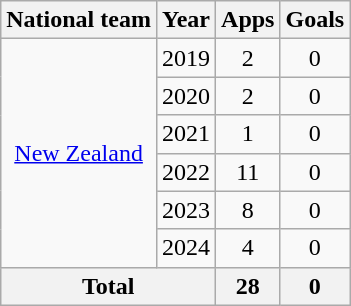<table class=wikitable style=text-align:center>
<tr>
<th>National team</th>
<th>Year</th>
<th>Apps</th>
<th>Goals</th>
</tr>
<tr>
<td rowspan=6><a href='#'>New Zealand</a></td>
<td>2019</td>
<td>2</td>
<td>0</td>
</tr>
<tr>
<td>2020</td>
<td>2</td>
<td>0</td>
</tr>
<tr>
<td>2021</td>
<td>1</td>
<td>0</td>
</tr>
<tr>
<td>2022</td>
<td>11</td>
<td>0</td>
</tr>
<tr>
<td>2023</td>
<td>8</td>
<td>0</td>
</tr>
<tr>
<td>2024</td>
<td>4</td>
<td>0</td>
</tr>
<tr>
<th colspan=2>Total</th>
<th>28</th>
<th>0</th>
</tr>
</table>
